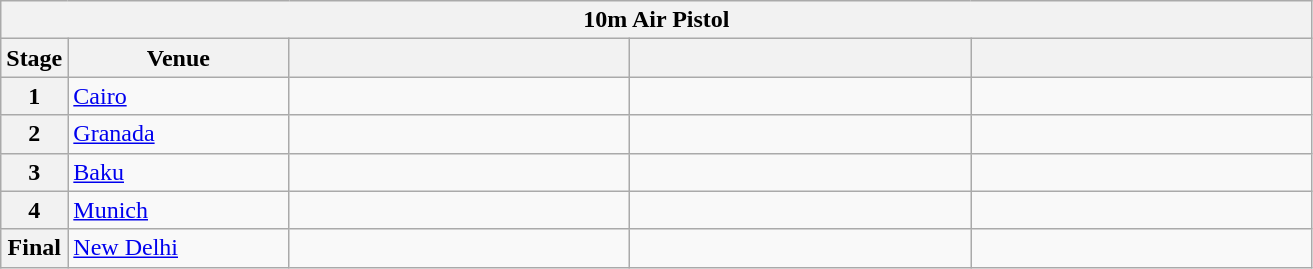<table class="wikitable">
<tr>
<th colspan="5">10m Air Pistol</th>
</tr>
<tr>
<th>Stage</th>
<th width=140>Venue</th>
<th width=220></th>
<th width=220></th>
<th width=220></th>
</tr>
<tr>
<th>1</th>
<td> <a href='#'>Cairo</a></td>
<td></td>
<td></td>
<td></td>
</tr>
<tr>
<th>2</th>
<td> <a href='#'>Granada</a></td>
<td></td>
<td></td>
<td></td>
</tr>
<tr>
<th>3</th>
<td> <a href='#'>Baku</a></td>
<td></td>
<td></td>
<td></td>
</tr>
<tr>
<th>4</th>
<td> <a href='#'>Munich</a></td>
<td></td>
<td></td>
<td></td>
</tr>
<tr>
<th>Final</th>
<td> <a href='#'>New Delhi</a></td>
<td></td>
<td></td>
<td></td>
</tr>
</table>
